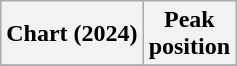<table class="wikitable sortable plainrowheaders" style="text-align:center">
<tr>
<th scope="col">Chart (2024)</th>
<th scope="col">Peak<br>position</th>
</tr>
<tr>
</tr>
</table>
